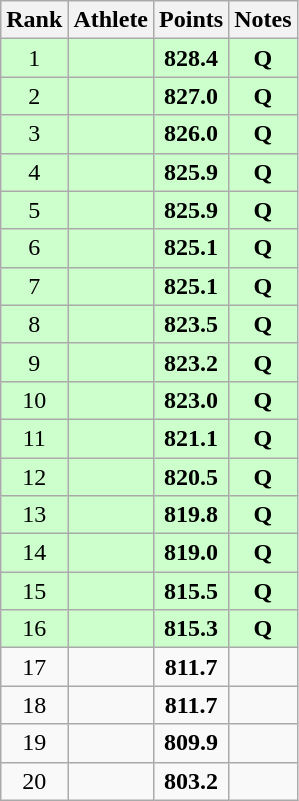<table class="wikitable" style="text-align:center;">
<tr>
<th>Rank</th>
<th>Athlete</th>
<th>Points</th>
<th>Notes</th>
</tr>
<tr bgcolor=ccffcc>
<td>1</td>
<td align=left><br></td>
<td><strong>828.4</strong></td>
<td><strong>Q</strong></td>
</tr>
<tr bgcolor=ccffcc>
<td>2</td>
<td align=left><br></td>
<td><strong>827.0</strong></td>
<td><strong>Q</strong></td>
</tr>
<tr bgcolor=ccffcc>
<td>3</td>
<td align=left><br></td>
<td><strong>826.0</strong></td>
<td><strong>Q</strong></td>
</tr>
<tr bgcolor=ccffcc>
<td>4</td>
<td align=left><br></td>
<td><strong>825.9</strong></td>
<td><strong>Q</strong></td>
</tr>
<tr bgcolor=ccffcc>
<td>5</td>
<td align=left><br></td>
<td><strong>825.9</strong></td>
<td><strong>Q</strong></td>
</tr>
<tr bgcolor=ccffcc>
<td>6</td>
<td align=left><br></td>
<td><strong>825.1</strong></td>
<td><strong>Q</strong></td>
</tr>
<tr bgcolor=ccffcc>
<td>7</td>
<td align=left><br></td>
<td><strong>825.1</strong></td>
<td><strong>Q</strong></td>
</tr>
<tr bgcolor=ccffcc>
<td>8</td>
<td align=left><br></td>
<td><strong>823.5</strong></td>
<td><strong>Q</strong></td>
</tr>
<tr bgcolor=ccffcc>
<td>9</td>
<td align=left><br></td>
<td><strong>823.2</strong></td>
<td><strong>Q</strong></td>
</tr>
<tr bgcolor=ccffcc>
<td>10</td>
<td align=left><br></td>
<td><strong>823.0</strong></td>
<td><strong>Q</strong></td>
</tr>
<tr bgcolor=ccffcc>
<td>11</td>
<td align=left><br></td>
<td><strong>821.1</strong></td>
<td><strong>Q</strong></td>
</tr>
<tr bgcolor=ccffcc>
<td>12</td>
<td align=left><br></td>
<td><strong>820.5</strong></td>
<td><strong>Q</strong></td>
</tr>
<tr bgcolor=ccffcc>
<td>13</td>
<td align=left><br></td>
<td><strong>819.8</strong></td>
<td><strong>Q</strong></td>
</tr>
<tr bgcolor=ccffcc>
<td>14</td>
<td align=left><br></td>
<td><strong>819.0</strong></td>
<td><strong>Q</strong></td>
</tr>
<tr bgcolor=ccffcc>
<td>15</td>
<td align=left><br></td>
<td><strong>815.5</strong></td>
<td><strong>Q</strong></td>
</tr>
<tr bgcolor=ccffcc>
<td>16</td>
<td align=left><br></td>
<td><strong>815.3</strong></td>
<td><strong>Q</strong></td>
</tr>
<tr>
<td>17</td>
<td align=left><br></td>
<td><strong>811.7</strong></td>
<td></td>
</tr>
<tr>
<td>18</td>
<td align=left><br></td>
<td><strong>811.7</strong></td>
<td></td>
</tr>
<tr>
<td>19</td>
<td align=left><br></td>
<td><strong>809.9</strong></td>
<td></td>
</tr>
<tr>
<td>20</td>
<td align=left><br></td>
<td><strong>803.2</strong></td>
<td></td>
</tr>
</table>
